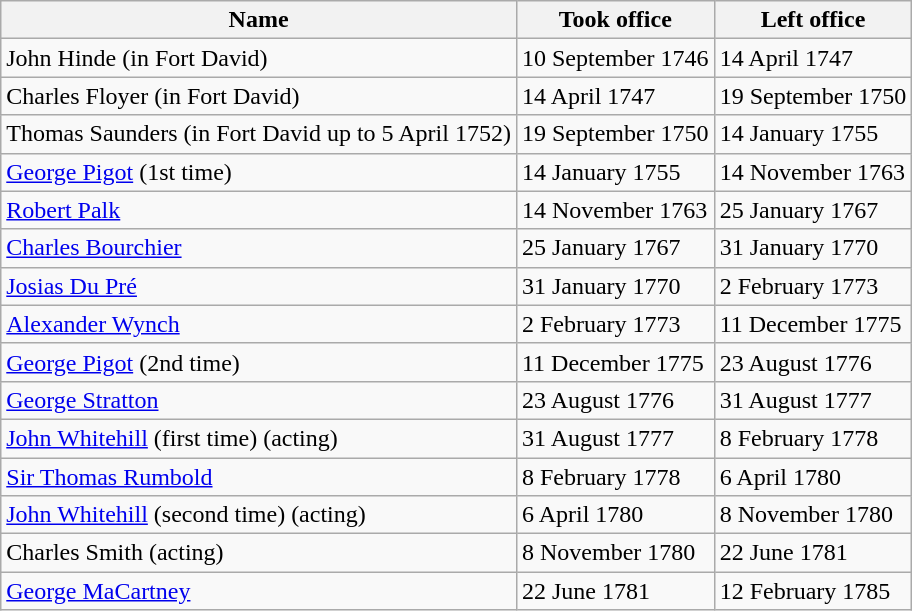<table class="wikitable">
<tr>
<th>Name</th>
<th>Took office</th>
<th>Left office</th>
</tr>
<tr>
<td>John Hinde (in Fort David)</td>
<td>10 September 1746</td>
<td>14 April 1747</td>
</tr>
<tr>
<td>Charles Floyer (in Fort David)</td>
<td>14 April 1747</td>
<td>19 September 1750</td>
</tr>
<tr>
<td>Thomas Saunders (in Fort David up to 5 April 1752)</td>
<td>19 September 1750</td>
<td>14 January 1755</td>
</tr>
<tr>
<td><a href='#'>George Pigot</a> (1st time)</td>
<td>14 January 1755</td>
<td>14 November 1763</td>
</tr>
<tr>
<td><a href='#'>Robert Palk</a></td>
<td>14 November 1763</td>
<td>25 January 1767</td>
</tr>
<tr>
<td><a href='#'>Charles Bourchier</a></td>
<td>25 January 1767</td>
<td>31 January 1770</td>
</tr>
<tr>
<td><a href='#'>Josias Du Pré</a></td>
<td>31 January 1770</td>
<td>2 February 1773</td>
</tr>
<tr>
<td><a href='#'>Alexander Wynch</a></td>
<td>2 February 1773</td>
<td>11 December 1775</td>
</tr>
<tr>
<td><a href='#'>George Pigot</a> (2nd time)</td>
<td>11 December 1775</td>
<td>23 August 1776</td>
</tr>
<tr>
<td><a href='#'>George Stratton</a></td>
<td>23 August 1776</td>
<td>31 August 1777</td>
</tr>
<tr>
<td><a href='#'>John Whitehill</a> (first time) (acting)</td>
<td>31 August 1777</td>
<td>8 February 1778</td>
</tr>
<tr>
<td><a href='#'>Sir Thomas Rumbold</a></td>
<td>8 February 1778</td>
<td>6 April 1780</td>
</tr>
<tr>
<td><a href='#'>John Whitehill</a> (second time) (acting)</td>
<td>6 April 1780</td>
<td>8 November 1780</td>
</tr>
<tr>
<td>Charles Smith (acting)</td>
<td>8 November 1780</td>
<td>22 June 1781</td>
</tr>
<tr>
<td><a href='#'>George MaCartney</a></td>
<td>22 June 1781</td>
<td>12 February 1785</td>
</tr>
</table>
